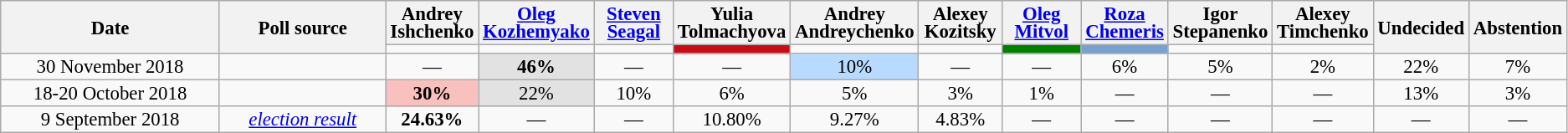<table class=wikitable style="font-size:95%; line-height:14px; text-align:center">
<tr>
<th style=width:200px; rowspan=2>Date</th>
<th style=width:150px; rowspan=2>Poll source</th>
<th style=width:60px>Andrey Ishchenko</th>
<th style=width:60px><a href='#'>Oleg Kozhemyako</a></th>
<th style=width:60px><a href='#'>Steven Seagal</a></th>
<th style=width:60px>Yulia Tolmachyova</th>
<th style=width:60px>Andrey Andreychenko</th>
<th style=width:60px>Alexey Kozitsky</th>
<th style=width:60px><a href='#'>Oleg Mitvol</a></th>
<th style=width:60px><a href='#'>Roza Chemeris</a></th>
<th style=width:60px>Igor Stepanenko</th>
<th style=width:60px>Alexey Timchenko</th>
<th style="width:60px;" rowspan=2>Undecided</th>
<th style="width:60px;" rowspan=2>Abstention</th>
</tr>
<tr>
<td bgcolor=></td>
<td bgcolor=></td>
<td bgcolor=></td>
<td bgcolor=#c50d13></td>
<td bgcolor=></td>
<td bgcolor=></td>
<td bgcolor=green></td>
<td bgcolor=#78a1d0></td>
<td bgcolor=></td>
<td bgcolor=></td>
</tr>
<tr>
<td>30 November 2018</td>
<td></td>
<td>—</td>
<td style="background:#E2E2E2"><strong>46%</strong></td>
<td>—</td>
<td>—</td>
<td style="background:#B9DAFF">10%</td>
<td>—</td>
<td>—</td>
<td>6%</td>
<td>5%</td>
<td>2%</td>
<td>22%</td>
<td>7%</td>
</tr>
<tr>
<td>18-20 October 2018</td>
<td></td>
<td style="background:#F8C1BE"><strong>30%</strong></td>
<td style="background:#E2E2E2">22%</td>
<td>10%</td>
<td>6%</td>
<td>5%</td>
<td>3%</td>
<td>1%</td>
<td>—</td>
<td>—</td>
<td>—</td>
<td>13%</td>
<td>3%</td>
</tr>
<tr>
<td>9 September 2018</td>
<td><em><a href='#'>election result</a></em></td>
<td><strong>24.63%</strong></td>
<td>—</td>
<td>—</td>
<td>10.80%</td>
<td>9.27%</td>
<td>4.83%</td>
<td>—</td>
<td>—</td>
<td>—</td>
<td>—</td>
<td>—</td>
<td>—</td>
</tr>
</table>
